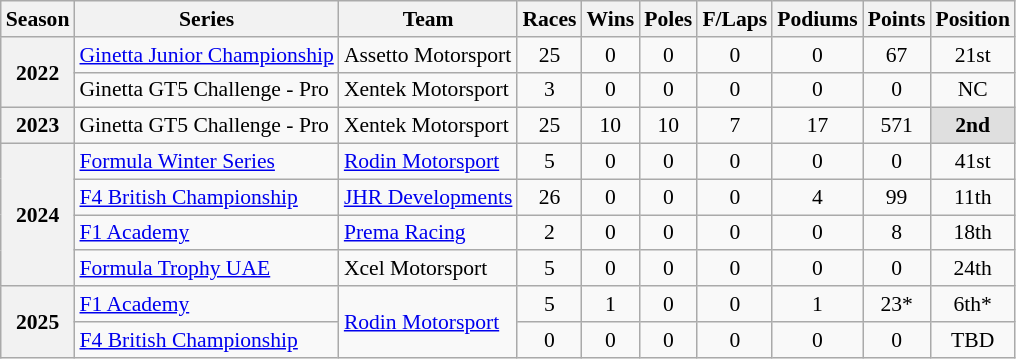<table class="wikitable" style="font-size: 90%; text-align:center;">
<tr>
<th>Season</th>
<th>Series</th>
<th>Team</th>
<th>Races</th>
<th>Wins</th>
<th>Poles</th>
<th>F/Laps</th>
<th>Podiums</th>
<th>Points</th>
<th>Position</th>
</tr>
<tr>
<th rowspan="2">2022</th>
<td style="text-align:left;"><a href='#'>Ginetta Junior Championship</a></td>
<td style="text-align:left;">Assetto Motorsport</td>
<td>25</td>
<td>0</td>
<td>0</td>
<td>0</td>
<td>0</td>
<td>67</td>
<td>21st</td>
</tr>
<tr>
<td style="text-align:left;">Ginetta GT5 Challenge - Pro</td>
<td style="text-align:left;">Xentek Motorsport</td>
<td>3</td>
<td>0</td>
<td>0</td>
<td>0</td>
<td>0</td>
<td>0</td>
<td>NC</td>
</tr>
<tr>
<th>2023</th>
<td style="text-align:left;">Ginetta GT5 Challenge - Pro</td>
<td style="text-align:left;">Xentek Motorsport</td>
<td>25</td>
<td>10</td>
<td>10</td>
<td>7</td>
<td>17</td>
<td>571</td>
<td style="background:#DFDFDF"><strong>2nd</strong></td>
</tr>
<tr>
<th rowspan="4">2024</th>
<td style="text-align:left;"><a href='#'>Formula Winter Series</a></td>
<td style="text-align:left;"><a href='#'>Rodin Motorsport</a></td>
<td>5</td>
<td>0</td>
<td>0</td>
<td>0</td>
<td>0</td>
<td>0</td>
<td>41st</td>
</tr>
<tr>
<td style="text-align:left;"><a href='#'>F4 British Championship</a></td>
<td style="text-align:left;"><a href='#'>JHR Developments</a></td>
<td>26</td>
<td>0</td>
<td>0</td>
<td>0</td>
<td>4</td>
<td>99</td>
<td>11th</td>
</tr>
<tr>
<td style="text-align:left;"><a href='#'>F1 Academy</a></td>
<td style="text-align:left;"><a href='#'>Prema Racing</a></td>
<td>2</td>
<td>0</td>
<td>0</td>
<td>0</td>
<td>0</td>
<td>8</td>
<td>18th</td>
</tr>
<tr>
<td style="text-align:left;"><a href='#'>Formula Trophy UAE</a></td>
<td style="text-align:left;">Xcel Motorsport</td>
<td>5</td>
<td>0</td>
<td>0</td>
<td>0</td>
<td>0</td>
<td>0</td>
<td>24th</td>
</tr>
<tr>
<th rowspan="2">2025</th>
<td style="text-align:left;"><a href='#'>F1 Academy</a></td>
<td style="text-align:left;" rowspan="2"><a href='#'>Rodin Motorsport</a></td>
<td>5</td>
<td>1</td>
<td>0</td>
<td>0</td>
<td>1</td>
<td>23*</td>
<td>6th*</td>
</tr>
<tr>
<td style="text-align:left;"><a href='#'>F4 British Championship</a></td>
<td>0</td>
<td>0</td>
<td>0</td>
<td>0</td>
<td>0</td>
<td>0</td>
<td>TBD</td>
</tr>
</table>
